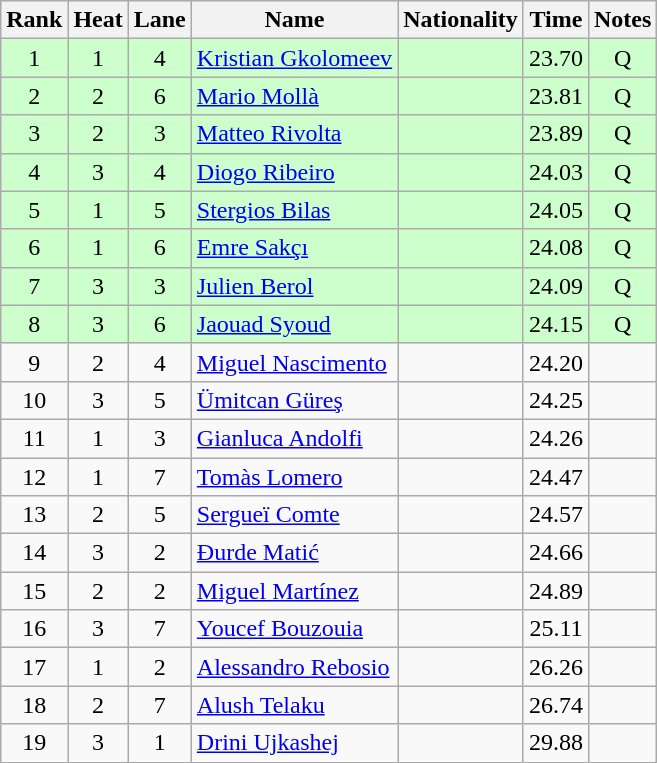<table class="wikitable sortable" style="text-align:center">
<tr>
<th>Rank</th>
<th>Heat</th>
<th>Lane</th>
<th>Name</th>
<th>Nationality</th>
<th>Time</th>
<th>Notes</th>
</tr>
<tr bgcolor=ccffcc>
<td>1</td>
<td>1</td>
<td>4</td>
<td align=left><a href='#'>Kristian Gkolomeev</a></td>
<td align=left></td>
<td>23.70</td>
<td>Q</td>
</tr>
<tr bgcolor=ccffcc>
<td>2</td>
<td>2</td>
<td>6</td>
<td align=left><a href='#'>Mario Mollà</a></td>
<td align=left></td>
<td>23.81</td>
<td>Q</td>
</tr>
<tr bgcolor=ccffcc>
<td>3</td>
<td>2</td>
<td>3</td>
<td align=left><a href='#'>Matteo Rivolta</a></td>
<td align=left></td>
<td>23.89</td>
<td>Q</td>
</tr>
<tr bgcolor=ccffcc>
<td>4</td>
<td>3</td>
<td>4</td>
<td align=left><a href='#'>Diogo Ribeiro</a></td>
<td align=left></td>
<td>24.03</td>
<td>Q</td>
</tr>
<tr bgcolor=ccffcc>
<td>5</td>
<td>1</td>
<td>5</td>
<td align=left><a href='#'>Stergios Bilas</a></td>
<td align=left></td>
<td>24.05</td>
<td>Q</td>
</tr>
<tr bgcolor=ccffcc>
<td>6</td>
<td>1</td>
<td>6</td>
<td align=left><a href='#'>Emre Sakçı</a></td>
<td align=left></td>
<td>24.08</td>
<td>Q</td>
</tr>
<tr bgcolor=ccffcc>
<td>7</td>
<td>3</td>
<td>3</td>
<td align=left><a href='#'>Julien Berol</a></td>
<td align=left></td>
<td>24.09</td>
<td>Q</td>
</tr>
<tr bgcolor=ccffcc>
<td>8</td>
<td>3</td>
<td>6</td>
<td align=left><a href='#'>Jaouad Syoud</a></td>
<td align=left></td>
<td>24.15</td>
<td>Q</td>
</tr>
<tr>
<td>9</td>
<td>2</td>
<td>4</td>
<td align=left><a href='#'>Miguel Nascimento</a></td>
<td align=left></td>
<td>24.20</td>
<td></td>
</tr>
<tr>
<td>10</td>
<td>3</td>
<td>5</td>
<td align=left><a href='#'>Ümitcan Güreş</a></td>
<td align=left></td>
<td>24.25</td>
<td></td>
</tr>
<tr>
<td>11</td>
<td>1</td>
<td>3</td>
<td align=left><a href='#'>Gianluca Andolfi</a></td>
<td align=left></td>
<td>24.26</td>
<td></td>
</tr>
<tr>
<td>12</td>
<td>1</td>
<td>7</td>
<td align=left><a href='#'>Tomàs Lomero</a></td>
<td align=left></td>
<td>24.47</td>
<td></td>
</tr>
<tr>
<td>13</td>
<td>2</td>
<td>5</td>
<td align=left><a href='#'>Sergueï Comte</a></td>
<td align=left></td>
<td>24.57</td>
<td></td>
</tr>
<tr>
<td>14</td>
<td>3</td>
<td>2</td>
<td align=left><a href='#'>Đurde Matić</a></td>
<td align=left></td>
<td>24.66</td>
<td></td>
</tr>
<tr>
<td>15</td>
<td>2</td>
<td>2</td>
<td align=left><a href='#'>Miguel Martínez</a></td>
<td align=left></td>
<td>24.89</td>
<td></td>
</tr>
<tr>
<td>16</td>
<td>3</td>
<td>7</td>
<td align=left><a href='#'>Youcef Bouzouia</a></td>
<td align=left></td>
<td>25.11</td>
<td></td>
</tr>
<tr>
<td>17</td>
<td>1</td>
<td>2</td>
<td align=left><a href='#'>Alessandro Rebosio</a></td>
<td align=left></td>
<td>26.26</td>
<td></td>
</tr>
<tr>
<td>18</td>
<td>2</td>
<td>7</td>
<td align=left><a href='#'>Alush Telaku</a></td>
<td align=left></td>
<td>26.74</td>
<td></td>
</tr>
<tr>
<td>19</td>
<td>3</td>
<td>1</td>
<td align=left><a href='#'>Drini Ujkashej</a></td>
<td align=left></td>
<td>29.88</td>
<td></td>
</tr>
</table>
